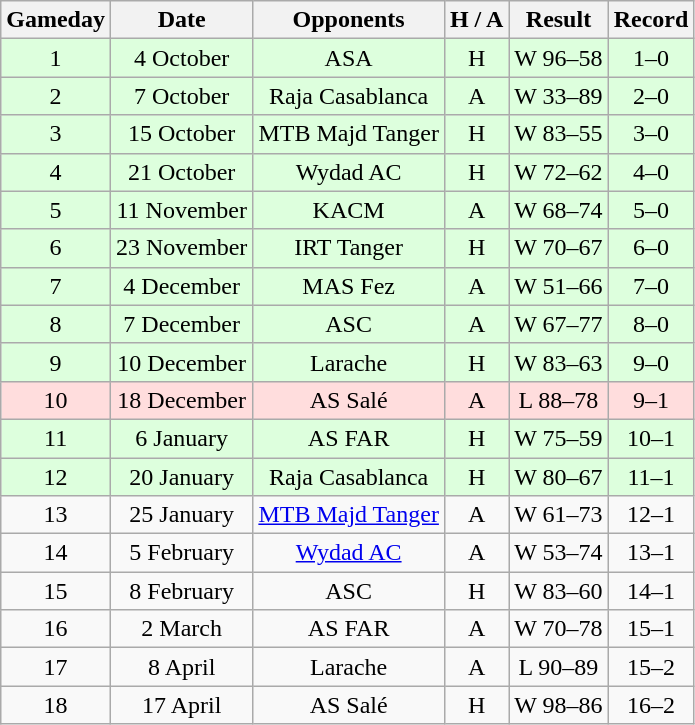<table class="wikitable" style="text-align:center">
<tr>
<th>Gameday</th>
<th>Date</th>
<th>Opponents</th>
<th>H / A</th>
<th>Result</th>
<th>Record</th>
</tr>
<tr bgcolor="#dfd">
<td>1</td>
<td>4 October</td>
<td>ASA</td>
<td>H</td>
<td>W 96–58</td>
<td>1–0</td>
</tr>
<tr bgcolor="#dfd">
<td>2</td>
<td>7 October</td>
<td>Raja Casablanca</td>
<td>A</td>
<td>W 33–89</td>
<td>2–0</td>
</tr>
<tr bgcolor="#dfd">
<td>3</td>
<td>15 October</td>
<td>MTB Majd Tanger</td>
<td>H</td>
<td>W 83–55</td>
<td>3–0</td>
</tr>
<tr bgcolor="#dfd">
<td>4</td>
<td>21 October</td>
<td>Wydad AC</td>
<td>H</td>
<td>W 72–62</td>
<td>4–0</td>
</tr>
<tr bgcolor="#dfd">
<td>5</td>
<td>11 November</td>
<td>KACM</td>
<td>A</td>
<td>W 68–74</td>
<td>5–0</td>
</tr>
<tr bgcolor="#dfd">
<td>6</td>
<td>23 November</td>
<td>IRT Tanger</td>
<td>H</td>
<td>W 70–67</td>
<td>6–0</td>
</tr>
<tr bgcolor="#dfd">
<td>7</td>
<td>4 December</td>
<td>MAS Fez</td>
<td>A</td>
<td>W 51–66</td>
<td>7–0</td>
</tr>
<tr bgcolor="#dfd">
<td>8</td>
<td>7 December</td>
<td>ASC</td>
<td>A</td>
<td>W 67–77</td>
<td>8–0</td>
</tr>
<tr bgcolor="#dfd">
<td>9</td>
<td>10 December</td>
<td>Larache</td>
<td>H</td>
<td>W 83–63</td>
<td>9–0</td>
</tr>
<tr bgcolor="#fdd">
<td>10</td>
<td>18 December</td>
<td>AS Salé</td>
<td>A</td>
<td>L 88–78</td>
<td>9–1</td>
</tr>
<tr bgcolor="#dfd">
<td>11</td>
<td>6 January</td>
<td>AS FAR</td>
<td>H</td>
<td>W 75–59</td>
<td>10–1</td>
</tr>
<tr bgcolor="#dfd">
<td>12</td>
<td>20 January</td>
<td>Raja Casablanca</td>
<td>H</td>
<td>W 80–67</td>
<td>11–1</td>
</tr>
<tr>
<td>13</td>
<td>25 January</td>
<td><a href='#'>MTB Majd Tanger</a></td>
<td>A</td>
<td>W 61–73</td>
<td>12–1</td>
</tr>
<tr>
<td>14</td>
<td>5 February</td>
<td><a href='#'>Wydad AC</a></td>
<td>A</td>
<td>W 53–74</td>
<td>13–1</td>
</tr>
<tr>
<td>15</td>
<td>8 February</td>
<td>ASC</td>
<td>H</td>
<td>W 83–60</td>
<td>14–1</td>
</tr>
<tr>
<td>16</td>
<td>2 March</td>
<td>AS FAR</td>
<td>A</td>
<td>W 70–78</td>
<td>15–1</td>
</tr>
<tr>
<td>17</td>
<td>8 April</td>
<td>Larache</td>
<td>A</td>
<td>L 90–89</td>
<td>15–2</td>
</tr>
<tr>
<td>18</td>
<td>17 April</td>
<td>AS Salé</td>
<td>H</td>
<td>W 98–86</td>
<td>16–2</td>
</tr>
</table>
